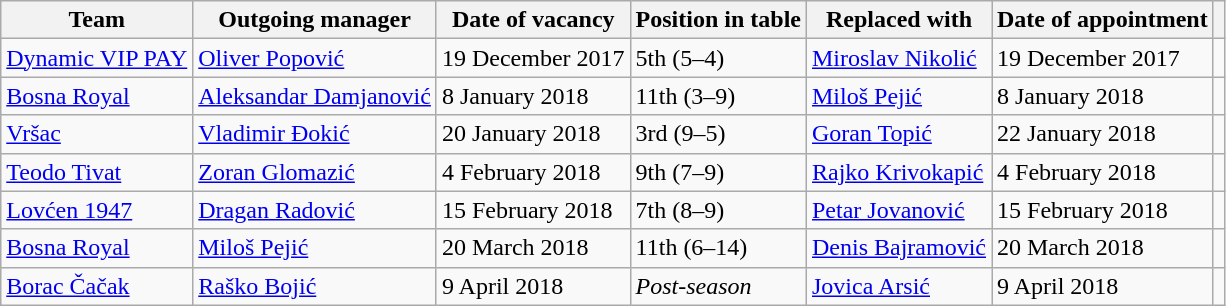<table class="wikitable sortable">
<tr>
<th>Team</th>
<th>Outgoing manager</th>
<th>Date of vacancy</th>
<th>Position in table</th>
<th>Replaced with</th>
<th>Date of appointment</th>
<th></th>
</tr>
<tr>
<td><a href='#'>Dynamic VIP PAY</a></td>
<td> <a href='#'>Oliver Popović</a></td>
<td>19 December 2017</td>
<td>5th (5–4)</td>
<td> <a href='#'>Miroslav Nikolić</a></td>
<td>19 December 2017</td>
<td></td>
</tr>
<tr>
<td><a href='#'>Bosna Royal</a></td>
<td> <a href='#'>Aleksandar Damjanović</a></td>
<td>8 January 2018</td>
<td>11th (3–9)</td>
<td> <a href='#'>Miloš Pejić</a></td>
<td>8 January 2018</td>
<td></td>
</tr>
<tr>
<td><a href='#'>Vršac</a></td>
<td> <a href='#'>Vladimir Đokić</a></td>
<td>20 January 2018</td>
<td>3rd (9–5)</td>
<td> <a href='#'>Goran Topić</a></td>
<td>22 January 2018</td>
<td></td>
</tr>
<tr>
<td><a href='#'>Teodo Tivat</a></td>
<td> <a href='#'>Zoran Glomazić</a></td>
<td>4 February 2018</td>
<td>9th (7–9)</td>
<td> <a href='#'>Rajko Krivokapić</a></td>
<td>4 February 2018</td>
<td></td>
</tr>
<tr>
<td><a href='#'>Lovćen 1947</a></td>
<td> <a href='#'>Dragan Radović</a></td>
<td>15 February 2018</td>
<td>7th (8–9)</td>
<td> <a href='#'>Petar Jovanović</a></td>
<td>15 February 2018</td>
<td></td>
</tr>
<tr>
<td><a href='#'>Bosna Royal</a></td>
<td> <a href='#'>Miloš Pejić</a></td>
<td>20 March 2018</td>
<td>11th (6–14)</td>
<td> <a href='#'>Denis Bajramović</a></td>
<td>20 March 2018</td>
<td></td>
</tr>
<tr>
<td><a href='#'>Borac Čačak</a></td>
<td> <a href='#'>Raško Bojić</a></td>
<td>9 April 2018</td>
<td><em>Post-season</em></td>
<td> <a href='#'>Jovica Arsić</a></td>
<td>9 April 2018</td>
<td></td>
</tr>
</table>
